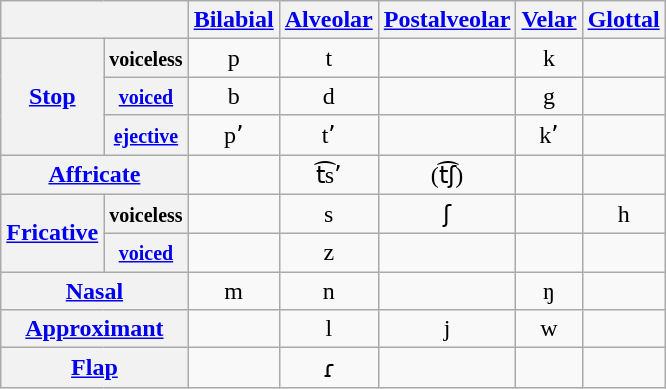<table class="wikitable" style="text-align:center">
<tr>
<th colspan="2"></th>
<th><a href='#'>Bilabial</a></th>
<th><a href='#'>Alveolar</a></th>
<th><a href='#'>Postalveolar</a></th>
<th><a href='#'>Velar</a></th>
<th><a href='#'>Glottal</a></th>
</tr>
<tr>
<th rowspan="3"><a href='#'>Stop</a></th>
<th><small>voiceless</small></th>
<td>p</td>
<td>t</td>
<td></td>
<td>k</td>
<td></td>
</tr>
<tr>
<th><a href='#'><small>voiced</small></a></th>
<td>b</td>
<td>d</td>
<td></td>
<td>g</td>
<td></td>
</tr>
<tr>
<th><a href='#'><small>ejective</small></a></th>
<td>pʼ</td>
<td>tʼ</td>
<td></td>
<td>kʼ</td>
</tr>
<tr>
<th colspan="2"><a href='#'>Affricate</a></th>
<td></td>
<td>t͡sʼ</td>
<td>(t͡ʃ)</td>
<td></td>
<td></td>
</tr>
<tr>
<th rowspan="2"><a href='#'>Fricative</a></th>
<th><small>voiceless</small></th>
<td></td>
<td>s</td>
<td>ʃ</td>
<td></td>
<td>h</td>
</tr>
<tr>
<th><a href='#'><small>voiced</small></a></th>
<td></td>
<td>z</td>
<td></td>
<td></td>
<td></td>
</tr>
<tr>
<th colspan="2"><a href='#'>Nasal</a></th>
<td>m</td>
<td>n</td>
<td></td>
<td>ŋ</td>
<td></td>
</tr>
<tr>
<th colspan="2"><a href='#'>Approximant</a></th>
<td></td>
<td>l</td>
<td>j</td>
<td>w</td>
<td></td>
</tr>
<tr>
<th colspan="2"><a href='#'>Flap</a></th>
<td></td>
<td>ɾ</td>
<td></td>
<td></td>
<td></td>
</tr>
</table>
